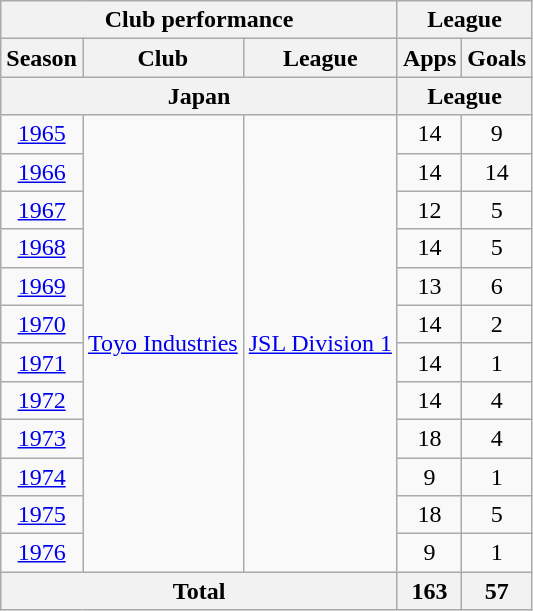<table class="wikitable" style="text-align:center;">
<tr>
<th colspan=3>Club performance</th>
<th colspan=2>League</th>
</tr>
<tr>
<th>Season</th>
<th>Club</th>
<th>League</th>
<th>Apps</th>
<th>Goals</th>
</tr>
<tr>
<th colspan=3>Japan</th>
<th colspan=2>League</th>
</tr>
<tr>
<td><a href='#'>1965</a></td>
<td rowspan=12><a href='#'>Toyo Industries</a></td>
<td rowspan=12><a href='#'>JSL Division 1</a></td>
<td>14</td>
<td>9</td>
</tr>
<tr>
<td><a href='#'>1966</a></td>
<td>14</td>
<td>14</td>
</tr>
<tr>
<td><a href='#'>1967</a></td>
<td>12</td>
<td>5</td>
</tr>
<tr>
<td><a href='#'>1968</a></td>
<td>14</td>
<td>5</td>
</tr>
<tr>
<td><a href='#'>1969</a></td>
<td>13</td>
<td>6</td>
</tr>
<tr>
<td><a href='#'>1970</a></td>
<td>14</td>
<td>2</td>
</tr>
<tr>
<td><a href='#'>1971</a></td>
<td>14</td>
<td>1</td>
</tr>
<tr>
<td><a href='#'>1972</a></td>
<td>14</td>
<td>4</td>
</tr>
<tr>
<td><a href='#'>1973</a></td>
<td>18</td>
<td>4</td>
</tr>
<tr>
<td><a href='#'>1974</a></td>
<td>9</td>
<td>1</td>
</tr>
<tr>
<td><a href='#'>1975</a></td>
<td>18</td>
<td>5</td>
</tr>
<tr>
<td><a href='#'>1976</a></td>
<td>9</td>
<td>1</td>
</tr>
<tr>
<th colspan=3>Total</th>
<th>163</th>
<th>57</th>
</tr>
</table>
